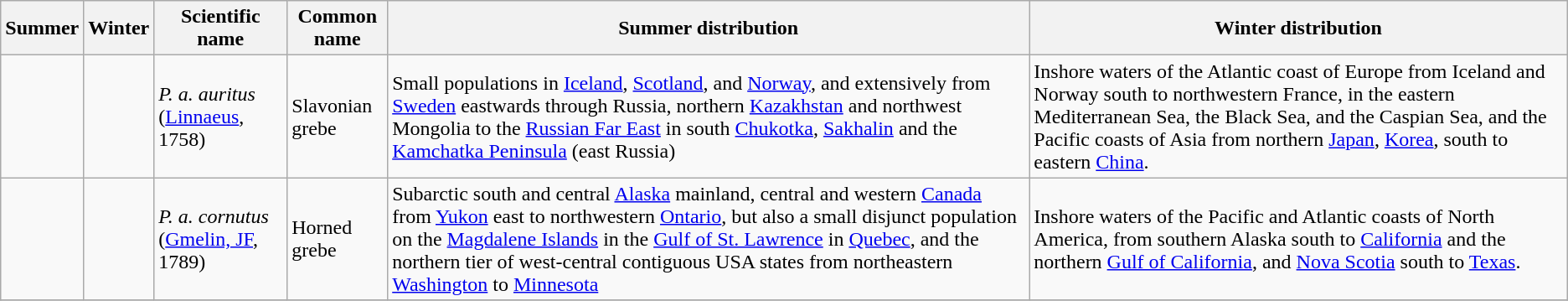<table class="wikitable ">
<tr>
<th>Summer</th>
<th>Winter</th>
<th>Scientific name</th>
<th>Common name</th>
<th>Summer distribution</th>
<th>Winter distribution</th>
</tr>
<tr>
<td></td>
<td></td>
<td><em>P. a. auritus</em> (<a href='#'>Linnaeus</a>, 1758)</td>
<td>Slavonian grebe</td>
<td>Small populations in <a href='#'>Iceland</a>, <a href='#'>Scotland</a>, and <a href='#'>Norway</a>, and extensively from <a href='#'>Sweden</a> eastwards through Russia, northern <a href='#'>Kazakhstan</a> and northwest Mongolia to the <a href='#'>Russian Far East</a> in south <a href='#'>Chukotka</a>, <a href='#'>Sakhalin</a> and the <a href='#'>Kamchatka Peninsula</a> (east Russia)</td>
<td>Inshore waters of the Atlantic coast of Europe from Iceland and Norway south to northwestern France, in the eastern Mediterranean Sea, the Black Sea, and the Caspian Sea, and the Pacific coasts of Asia from northern <a href='#'>Japan</a>, <a href='#'>Korea</a>, south to eastern <a href='#'>China</a>.</td>
</tr>
<tr>
<td></td>
<td></td>
<td><em>P. a. cornutus</em> (<a href='#'>Gmelin, JF</a>, 1789)</td>
<td>Horned grebe</td>
<td>Subarctic south and central <a href='#'>Alaska</a> mainland, central and western <a href='#'>Canada</a> from <a href='#'>Yukon</a> east to northwestern <a href='#'>Ontario</a>, but also a small disjunct population on the <a href='#'>Magdalene Islands</a> in the <a href='#'>Gulf of St. Lawrence</a> in <a href='#'>Quebec</a>, and the northern tier of west-central contiguous USA states from northeastern <a href='#'>Washington</a> to <a href='#'>Minnesota</a></td>
<td>Inshore waters of the Pacific and Atlantic coasts of North America, from southern Alaska south to <a href='#'>California</a> and the northern <a href='#'>Gulf of California</a>, and <a href='#'>Nova Scotia</a> south to <a href='#'>Texas</a>.</td>
</tr>
<tr>
</tr>
</table>
